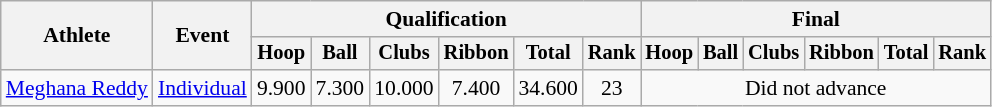<table class=wikitable style=font-size:90%;text-align:center;>
<tr>
<th rowspan="2">Athlete</th>
<th rowspan="2">Event</th>
<th colspan=6>Qualification</th>
<th colspan=6>Final</th>
</tr>
<tr style="font-size:95%">
<th>Hoop</th>
<th>Ball</th>
<th>Clubs</th>
<th>Ribbon</th>
<th>Total</th>
<th>Rank</th>
<th>Hoop</th>
<th>Ball</th>
<th>Clubs</th>
<th>Ribbon</th>
<th>Total</th>
<th>Rank</th>
</tr>
<tr>
<td align=left><a href='#'>Meghana Reddy</a></td>
<td align=left><a href='#'>Individual</a></td>
<td>9.900</td>
<td>7.300</td>
<td>10.000</td>
<td>7.400</td>
<td>34.600</td>
<td>23</td>
<td colspan=6>Did not advance</td>
</tr>
</table>
